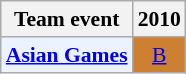<table style='font-size: 90%; text-align:center;' class='wikitable'>
<tr>
<th>Team event</th>
<th>2010</th>
</tr>
<tr>
<td bgcolor="#ECF2FF"; align="left"><strong><a href='#'>Asian Games</a></strong></td>
<td bgcolor=CD7F32><a href='#'>B</a></td>
</tr>
</table>
